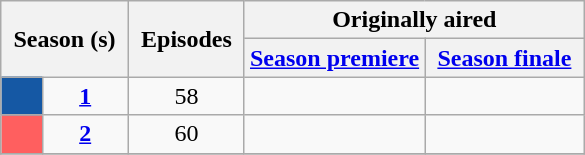<table class="wikitable" style="text-align: center;">
<tr>
<th style="padding: 0 8px;" colspan="2" rowspan="2">Season (s)</th>
<th style="padding: 0 8px;" rowspan="2">Episodes</th>
<th colspan="2">Originally aired</th>
</tr>
<tr>
<th><a href='#'>Season premiere</a></th>
<th style="padding: 0 8px;"><a href='#'>Season finale</a></th>
</tr>
<tr>
<td style="background:#1558A4;"></td>
<td><strong><a href='#'>1</a></strong></td>
<td>58</td>
<td style="padding: 0 8px;"></td>
<td style="padding: 0 8px;"></td>
</tr>
<tr>
<td style="background:#FF5F5F;"></td>
<td><strong><a href='#'>2</a></strong></td>
<td>60</td>
<td style="padding: 0 8px;"></td>
<td style="padding: 0 8px;"></td>
</tr>
<tr>
</tr>
</table>
